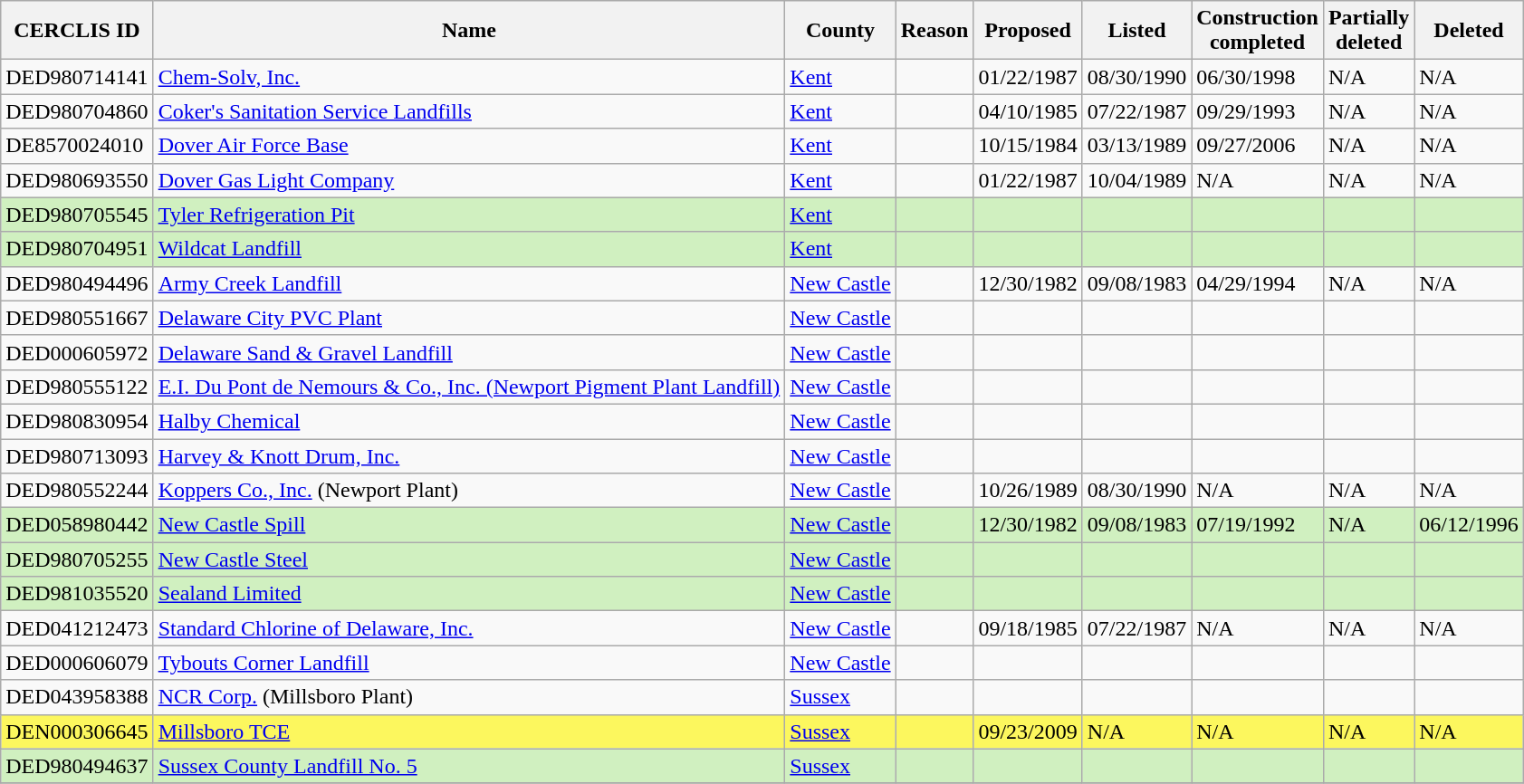<table class="wikitable sortable" border="1">
<tr>
<th>CERCLIS ID</th>
<th>Name</th>
<th>County</th>
<th>Reason</th>
<th>Proposed</th>
<th>Listed</th>
<th>Construction<br>completed</th>
<th>Partially<br>deleted</th>
<th>Deleted</th>
</tr>
<tr>
<td>DED980714141</td>
<td><a href='#'>Chem-Solv, Inc.</a></td>
<td><a href='#'>Kent</a></td>
<td></td>
<td>01/22/1987</td>
<td>08/30/1990</td>
<td>06/30/1998</td>
<td>N/A</td>
<td>N/A</td>
</tr>
<tr>
<td>DED980704860</td>
<td><a href='#'>Coker's Sanitation Service Landfills</a></td>
<td><a href='#'>Kent</a></td>
<td></td>
<td>04/10/1985</td>
<td>07/22/1987</td>
<td>09/29/1993</td>
<td>N/A</td>
<td>N/A</td>
</tr>
<tr>
<td>DE8570024010</td>
<td><a href='#'>Dover Air Force Base</a></td>
<td><a href='#'>Kent</a></td>
<td></td>
<td>10/15/1984</td>
<td>03/13/1989</td>
<td>09/27/2006</td>
<td>N/A</td>
<td>N/A</td>
</tr>
<tr>
<td>DED980693550</td>
<td><a href='#'>Dover Gas Light Company</a></td>
<td><a href='#'>Kent</a></td>
<td></td>
<td>01/22/1987</td>
<td>10/04/1989</td>
<td>N/A</td>
<td>N/A</td>
<td>N/A</td>
</tr>
<tr style="background:#d0f0c0">
<td>DED980705545</td>
<td><a href='#'>Tyler Refrigeration Pit</a></td>
<td><a href='#'>Kent</a></td>
<td></td>
<td></td>
<td></td>
<td></td>
<td></td>
<td></td>
</tr>
<tr style="background:#d0f0c0">
<td>DED980704951</td>
<td><a href='#'>Wildcat Landfill</a></td>
<td><a href='#'>Kent</a></td>
<td></td>
<td></td>
<td></td>
<td></td>
<td></td>
<td></td>
</tr>
<tr>
<td>DED980494496</td>
<td><a href='#'>Army Creek Landfill</a></td>
<td><a href='#'>New Castle</a></td>
<td></td>
<td>12/30/1982</td>
<td>09/08/1983</td>
<td>04/29/1994</td>
<td>N/A</td>
<td>N/A</td>
</tr>
<tr>
<td>DED980551667</td>
<td><a href='#'>Delaware City PVC Plant</a></td>
<td><a href='#'>New Castle</a></td>
<td></td>
<td></td>
<td></td>
<td></td>
<td></td>
<td></td>
</tr>
<tr>
<td>DED000605972</td>
<td><a href='#'>Delaware Sand & Gravel Landfill</a></td>
<td><a href='#'>New Castle</a></td>
<td></td>
<td></td>
<td></td>
<td></td>
<td></td>
<td></td>
</tr>
<tr>
<td>DED980555122</td>
<td><a href='#'>E.I. Du Pont de Nemours & Co., Inc. (Newport Pigment Plant Landfill)</a></td>
<td><a href='#'>New Castle</a></td>
<td></td>
<td></td>
<td></td>
<td></td>
<td></td>
<td></td>
</tr>
<tr>
<td>DED980830954</td>
<td><a href='#'>Halby Chemical</a></td>
<td><a href='#'>New Castle</a></td>
<td></td>
<td></td>
<td></td>
<td></td>
<td></td>
<td></td>
</tr>
<tr>
<td>DED980713093</td>
<td><a href='#'>Harvey & Knott Drum, Inc.</a></td>
<td><a href='#'>New Castle</a></td>
<td></td>
<td></td>
<td></td>
<td></td>
<td></td>
<td></td>
</tr>
<tr>
<td>DED980552244</td>
<td><a href='#'>Koppers Co., Inc.</a> (Newport Plant)</td>
<td><a href='#'>New Castle</a></td>
<td></td>
<td>10/26/1989</td>
<td>08/30/1990</td>
<td>N/A</td>
<td>N/A</td>
<td>N/A</td>
</tr>
<tr style="background:#d0f0c0">
<td>DED058980442</td>
<td><a href='#'>New Castle Spill</a></td>
<td><a href='#'>New Castle</a></td>
<td></td>
<td>12/30/1982</td>
<td>09/08/1983</td>
<td>07/19/1992</td>
<td>N/A</td>
<td>06/12/1996</td>
</tr>
<tr style="background:#d0f0c0">
<td>DED980705255</td>
<td><a href='#'>New Castle Steel</a></td>
<td><a href='#'>New Castle</a></td>
<td></td>
<td></td>
<td></td>
<td></td>
<td></td>
<td></td>
</tr>
<tr style="background:#d0f0c0">
<td>DED981035520</td>
<td><a href='#'>Sealand Limited</a></td>
<td><a href='#'>New Castle</a></td>
<td></td>
<td></td>
<td></td>
<td></td>
<td></td>
<td></td>
</tr>
<tr>
<td>DED041212473</td>
<td><a href='#'>Standard Chlorine of Delaware, Inc.</a></td>
<td><a href='#'>New Castle</a></td>
<td></td>
<td>09/18/1985</td>
<td>07/22/1987</td>
<td>N/A</td>
<td>N/A</td>
<td>N/A</td>
</tr>
<tr>
<td>DED000606079</td>
<td><a href='#'>Tybouts Corner Landfill</a></td>
<td><a href='#'>New Castle</a></td>
<td></td>
<td></td>
<td></td>
<td></td>
<td></td>
<td></td>
</tr>
<tr>
<td>DED043958388</td>
<td><a href='#'>NCR Corp.</a> (Millsboro Plant)</td>
<td><a href='#'>Sussex</a></td>
<td></td>
<td></td>
<td></td>
<td></td>
<td></td>
<td></td>
</tr>
<tr style="background:#fcf75e">
<td>DEN000306645</td>
<td><a href='#'>Millsboro TCE</a></td>
<td><a href='#'>Sussex</a></td>
<td></td>
<td>09/23/2009</td>
<td>N/A</td>
<td>N/A</td>
<td>N/A</td>
<td>N/A</td>
</tr>
<tr style="background:#d0f0c0">
<td>DED980494637</td>
<td><a href='#'>Sussex County Landfill No. 5</a></td>
<td><a href='#'>Sussex</a></td>
<td></td>
<td></td>
<td></td>
<td></td>
<td></td>
<td></td>
</tr>
<tr>
</tr>
</table>
